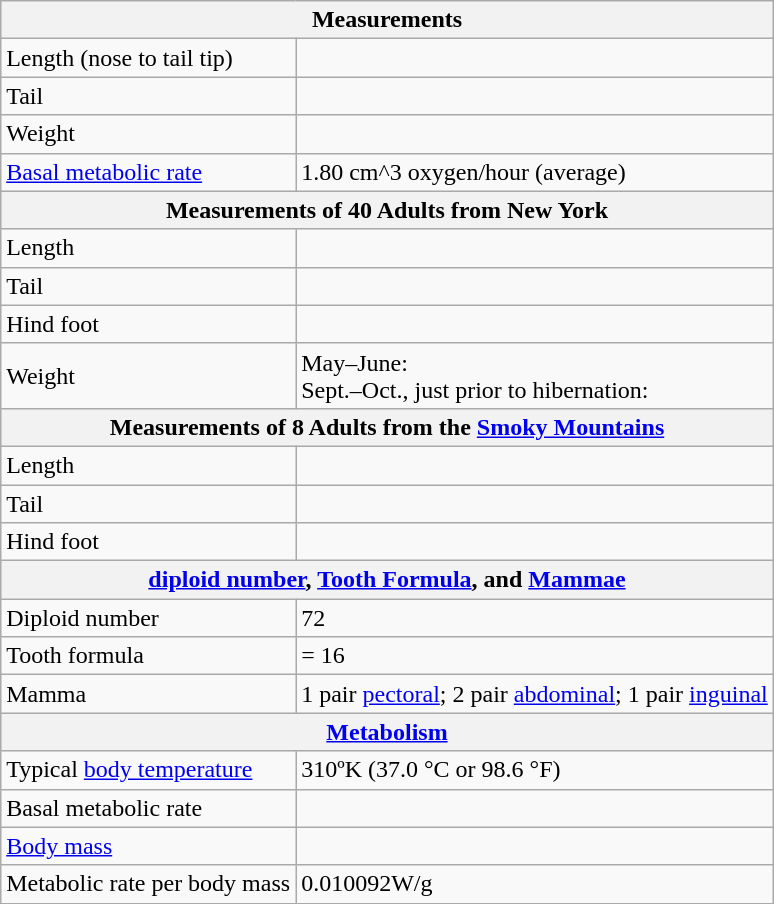<table class="wikitable" style="margin:1em auto;">
<tr>
<th colspan="2">Measurements</th>
</tr>
<tr>
<td>Length (nose to tail tip)</td>
<td></td>
</tr>
<tr>
<td>Tail</td>
<td></td>
</tr>
<tr>
<td>Weight</td>
<td></td>
</tr>
<tr>
<td><a href='#'>Basal metabolic rate</a></td>
<td>1.80 cm^3 oxygen/hour (average)</td>
</tr>
<tr>
<th colspan="2">Measurements of 40 Adults from New York</th>
</tr>
<tr>
<td>Length</td>
<td> </td>
</tr>
<tr>
<td>Tail</td>
<td> </td>
</tr>
<tr>
<td>Hind foot</td>
<td> </td>
</tr>
<tr>
<td>Weight</td>
<td>May–June: <br>Sept.–Oct., just prior to hibernation: </td>
</tr>
<tr>
<th colspan="2">Measurements of 8 Adults from the <a href='#'>Smoky Mountains</a></th>
</tr>
<tr>
<td>Length</td>
<td> </td>
</tr>
<tr>
<td>Tail</td>
<td> </td>
</tr>
<tr>
<td>Hind foot</td>
<td> </td>
</tr>
<tr>
<th colspan="2"><a href='#'>diploid number</a>, <a href='#'>Tooth Formula</a>, and <a href='#'>Mammae</a></th>
</tr>
<tr>
<td>Diploid number</td>
<td>72</td>
</tr>
<tr>
<td>Tooth formula</td>
<td> = 16</td>
</tr>
<tr>
<td>Mamma</td>
<td>1 pair <a href='#'>pectoral</a>; 2 pair <a href='#'>abdominal</a>; 1 pair <a href='#'>inguinal</a></td>
</tr>
<tr>
<th colspan="2"><a href='#'>Metabolism</a></th>
</tr>
<tr>
<td>Typical <a href='#'>body temperature</a></td>
<td>310ºK (37.0 °C or 98.6 °F)</td>
</tr>
<tr>
<td>Basal metabolic rate</td>
<td></td>
</tr>
<tr>
<td><a href='#'>Body mass</a></td>
<td></td>
</tr>
<tr>
<td>Metabolic rate per body mass</td>
<td>0.010092W/g</td>
</tr>
</table>
